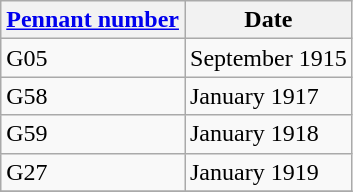<table class="wikitable" style="text-align:left">
<tr>
<th><a href='#'>Pennant number</a></th>
<th>Date</th>
</tr>
<tr>
<td>G05</td>
<td>September 1915</td>
</tr>
<tr>
<td>G58</td>
<td>January 1917</td>
</tr>
<tr>
<td>G59</td>
<td>January 1918</td>
</tr>
<tr>
<td>G27</td>
<td>January 1919</td>
</tr>
<tr>
</tr>
</table>
